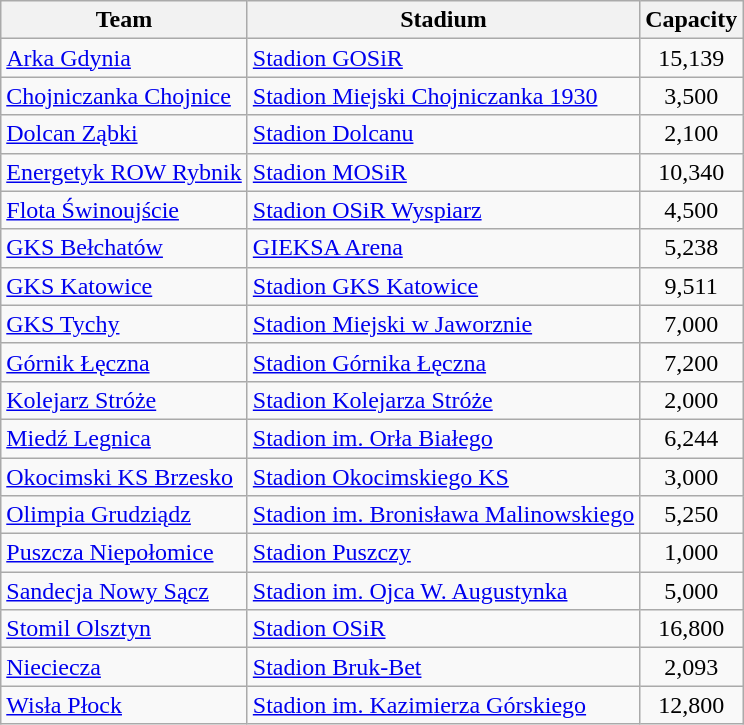<table class="wikitable sortable">
<tr>
<th>Team</th>
<th>Stadium</th>
<th>Capacity</th>
</tr>
<tr>
<td><a href='#'>Arka Gdynia</a></td>
<td><a href='#'>Stadion GOSiR</a></td>
<td style="text-align:center;">15,139</td>
</tr>
<tr>
<td><a href='#'>Chojniczanka Chojnice</a></td>
<td><a href='#'>Stadion Miejski Chojniczanka 1930</a></td>
<td style="text-align:center;">3,500</td>
</tr>
<tr>
<td><a href='#'>Dolcan Ząbki</a></td>
<td><a href='#'>Stadion Dolcanu</a></td>
<td style="text-align:center;">2,100</td>
</tr>
<tr>
<td><a href='#'>Energetyk ROW Rybnik</a></td>
<td><a href='#'>Stadion MOSiR</a></td>
<td style="text-align:center;">10,340</td>
</tr>
<tr>
<td><a href='#'>Flota Świnoujście</a></td>
<td><a href='#'>Stadion OSiR Wyspiarz</a></td>
<td style="text-align:center;">4,500</td>
</tr>
<tr>
<td><a href='#'>GKS Bełchatów</a></td>
<td><a href='#'>GIEKSA Arena</a></td>
<td style="text-align:center;">5,238</td>
</tr>
<tr>
<td><a href='#'>GKS Katowice</a></td>
<td><a href='#'>Stadion GKS Katowice</a></td>
<td style="text-align:center;">9,511</td>
</tr>
<tr>
<td><a href='#'>GKS Tychy</a></td>
<td><a href='#'>Stadion Miejski w Jaworznie</a></td>
<td style="text-align:center;">7,000</td>
</tr>
<tr>
<td><a href='#'>Górnik Łęczna</a></td>
<td><a href='#'>Stadion Górnika Łęczna</a></td>
<td style="text-align:center;">7,200</td>
</tr>
<tr>
<td><a href='#'>Kolejarz Stróże</a></td>
<td><a href='#'>Stadion Kolejarza Stróże</a></td>
<td style="text-align:center;">2,000</td>
</tr>
<tr>
<td><a href='#'>Miedź Legnica</a></td>
<td><a href='#'>Stadion im. Orła Białego</a></td>
<td style="text-align:center;">6,244</td>
</tr>
<tr>
<td><a href='#'>Okocimski KS Brzesko</a></td>
<td><a href='#'>Stadion Okocimskiego KS</a></td>
<td style="text-align:center;">3,000</td>
</tr>
<tr>
<td><a href='#'>Olimpia Grudziądz</a></td>
<td><a href='#'>Stadion im. Bronisława Malinowskiego</a></td>
<td style="text-align:center;">5,250</td>
</tr>
<tr>
<td><a href='#'>Puszcza Niepołomice</a></td>
<td><a href='#'>Stadion Puszczy</a></td>
<td style="text-align:center;">1,000</td>
</tr>
<tr>
<td><a href='#'>Sandecja Nowy Sącz</a></td>
<td><a href='#'>Stadion im. Ojca W. Augustynka</a></td>
<td style="text-align:center;">5,000</td>
</tr>
<tr>
<td><a href='#'>Stomil Olsztyn</a></td>
<td><a href='#'>Stadion OSiR</a></td>
<td style="text-align:center;">16,800</td>
</tr>
<tr>
<td><a href='#'>Nieciecza</a></td>
<td><a href='#'>Stadion Bruk-Bet</a></td>
<td style="text-align:center;">2,093</td>
</tr>
<tr>
<td><a href='#'>Wisła Płock</a></td>
<td><a href='#'>Stadion im. Kazimierza Górskiego</a></td>
<td style="text-align:center;">12,800</td>
</tr>
</table>
